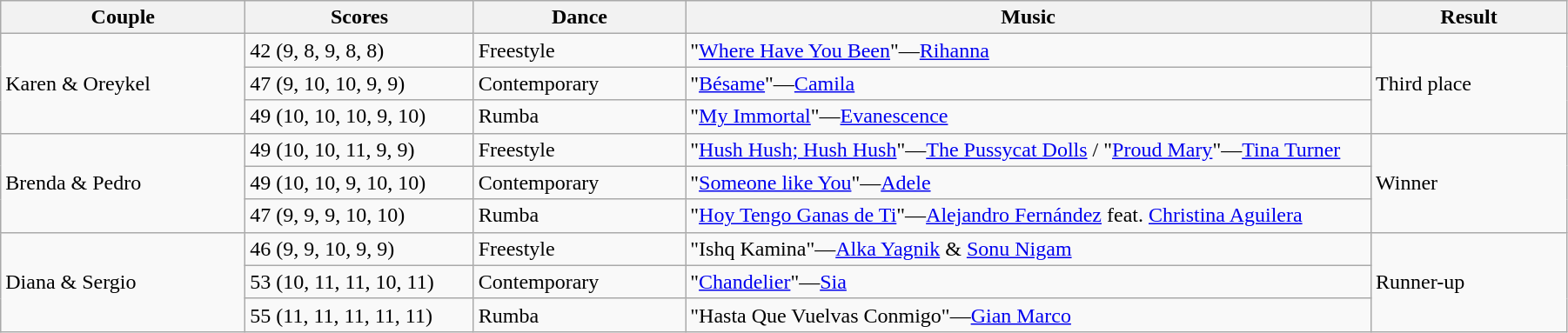<table class="wikitable sortable" style="width:95%; white-space:nowrap;">
<tr>
<th style="width:15%;">Couple</th>
<th style="width:14%;">Scores</th>
<th style="width:13%;">Dance</th>
<th style="width:40%;">Music</th>
<th style="width:12%;">Result</th>
</tr>
<tr>
<td rowspan="3">Karen & Oreykel</td>
<td>42 (9, 8, 9, 8, 8)</td>
<td>Freestyle</td>
<td>"<a href='#'>Where Have You Been</a>"—<a href='#'>Rihanna</a></td>
<td rowspan="3">Third place</td>
</tr>
<tr>
<td>47 (9, 10, 10, 9, 9)</td>
<td>Contemporary</td>
<td>"<a href='#'>Bésame</a>"—<a href='#'>Camila</a></td>
</tr>
<tr>
<td>49 (10, 10, 10, 9, 10)</td>
<td>Rumba</td>
<td>"<a href='#'>My Immortal</a>"—<a href='#'>Evanescence</a></td>
</tr>
<tr>
<td rowspan="3">Brenda & Pedro</td>
<td>49 (10, 10, 11, 9, 9)</td>
<td>Freestyle</td>
<td>"<a href='#'>Hush Hush; Hush Hush</a>"—<a href='#'>The Pussycat Dolls</a> / "<a href='#'>Proud Mary</a>"—<a href='#'>Tina Turner</a></td>
<td rowspan="3">Winner</td>
</tr>
<tr>
<td>49 (10, 10, 9, 10, 10)</td>
<td>Contemporary</td>
<td>"<a href='#'>Someone like You</a>"—<a href='#'>Adele</a></td>
</tr>
<tr>
<td>47 (9, 9, 9, 10, 10)</td>
<td>Rumba</td>
<td>"<a href='#'>Hoy Tengo Ganas de Ti</a>"—<a href='#'>Alejandro Fernández</a> feat. <a href='#'>Christina Aguilera</a></td>
</tr>
<tr>
<td rowspan="3">Diana & Sergio</td>
<td>46 (9, 9, 10, 9, 9)</td>
<td>Freestyle</td>
<td>"Ishq Kamina"—<a href='#'>Alka Yagnik</a> & <a href='#'>Sonu Nigam</a></td>
<td rowspan="3">Runner-up</td>
</tr>
<tr>
<td>53 (10, 11, 11, 10, 11)</td>
<td>Contemporary</td>
<td>"<a href='#'>Chandelier</a>"—<a href='#'>Sia</a></td>
</tr>
<tr>
<td>55 (11, 11, 11, 11, 11)</td>
<td>Rumba</td>
<td>"Hasta Que Vuelvas Conmigo"—<a href='#'>Gian Marco</a></td>
</tr>
</table>
